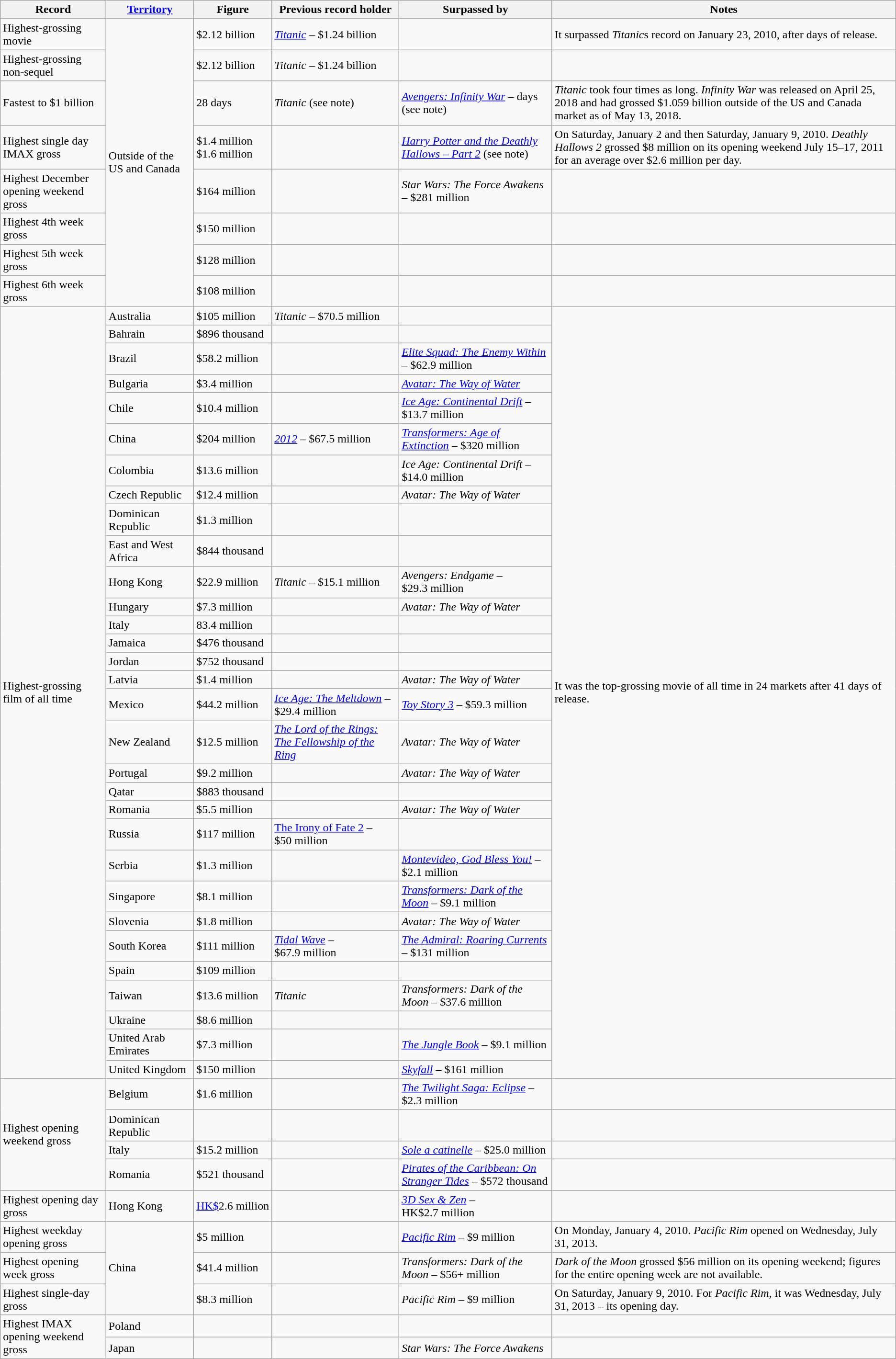<table class="wikitable">
<tr>
<th>Record</th>
<th><a href='#'>Territory</a></th>
<th>Figure</th>
<th>Previous record holder</th>
<th>Surpassed by</th>
<th>Notes</th>
</tr>
<tr>
<td>Highest-grossing movie</td>
<td rowspan="8">Outside of the US and Canada</td>
<td>$2.12 billion</td>
<td><em><a href='#'>Titanic</a></em> – $1.24 billion</td>
<td></td>
<td>It surpassed <em>Titanic</em>s record on January 23, 2010, after  days of release.</td>
</tr>
<tr>
<td>Highest-grossing non-sequel</td>
<td>$2.12 billion</td>
<td><em>Titanic</em> – $1.24 billion</td>
<td></td>
<td></td>
</tr>
<tr>
<td>Fastest to $1 billion</td>
<td>28 days</td>
<td><em>Titanic</em> (see note)</td>
<td><em><a href='#'>Avengers: Infinity War</a></em> –  days (see note)</td>
<td><em>Titanic</em> took four times as long. <em>Infinity War</em> was released on April 25, 2018 and had grossed $1.059 billion outside of the US and Canada market as of May 13, 2018.</td>
</tr>
<tr>
<td>Highest single day IMAX gross</td>
<td>$1.4 million<br>$1.6 million</td>
<td></td>
<td><em><a href='#'>Harry Potter and the Deathly Hallows – Part 2</a></em> (see note)</td>
<td>On Saturday, January 2 and then Saturday, January 9, 2010. <em>Deathly Hallows 2</em> grossed $8 million on its opening weekend July 15–17, 2011 for an average over $2.6 million per day.</td>
</tr>
<tr>
<td>Highest December opening weekend gross</td>
<td>$164 million</td>
<td></td>
<td><em>Star Wars: The Force Awakens</em> – $281 million</td>
<td></td>
</tr>
<tr>
<td>Highest 4th week gross</td>
<td>$150 million</td>
<td></td>
<td></td>
<td></td>
</tr>
<tr>
<td>Highest 5th week gross</td>
<td>$128 million</td>
<td></td>
<td></td>
<td></td>
</tr>
<tr>
<td>Highest 6th week gross</td>
<td>$108 million</td>
<td></td>
<td></td>
<td></td>
</tr>
<tr>
<td rowspan="31">Highest-grossing film of all time</td>
<td>Australia</td>
<td>$105 million</td>
<td><em>Titanic</em> – $70.5 million</td>
<td></td>
<td rowspan="31">It was the top-grossing movie of all time in 24 markets after 41 days of release.</td>
</tr>
<tr>
<td>Bahrain</td>
<td>$896 thousand</td>
<td></td>
<td></td>
</tr>
<tr>
<td>Brazil</td>
<td>$58.2 million</td>
<td></td>
<td><em><a href='#'>Elite Squad: The Enemy Within</a></em> – $62.9 million</td>
</tr>
<tr>
<td>Bulgaria</td>
<td>$3.4 million</td>
<td></td>
<td><em><a href='#'>Avatar: The Way of Water</a></em></td>
</tr>
<tr>
<td>Chile</td>
<td>$10.4 million</td>
<td></td>
<td><em><a href='#'>Ice Age: Continental Drift</a></em> – $13.7 million</td>
</tr>
<tr>
<td>China</td>
<td>$204 million</td>
<td><em><a href='#'>2012</a></em> – $67.5 million</td>
<td><em><a href='#'>Transformers: Age of Extinction</a></em> – $320 million</td>
</tr>
<tr>
<td>Colombia</td>
<td>$13.6 million</td>
<td></td>
<td><em>Ice Age: Continental Drift</em> – $14.0 million</td>
</tr>
<tr>
<td>Czech Republic</td>
<td>$12.4 million</td>
<td></td>
<td><em>Avatar: The Way of Water</em></td>
</tr>
<tr>
<td>Dominican Republic</td>
<td>$1.3 million</td>
<td></td>
<td></td>
</tr>
<tr>
<td>East and West Africa</td>
<td>$844 thousand</td>
<td></td>
<td></td>
</tr>
<tr>
<td>Hong Kong</td>
<td>$22.9 million</td>
<td><em>Titanic</em> – $15.1 million</td>
<td><em>Avengers: Endgame</em> – $29.3 million</td>
</tr>
<tr>
<td>Hungary</td>
<td>$7.3 million</td>
<td></td>
<td><em>Avatar: The Way of Water</em></td>
</tr>
<tr>
<td>Italy</td>
<td>83.4 million</td>
<td></td>
<td></td>
</tr>
<tr>
<td>Jamaica</td>
<td>$476 thousand</td>
<td></td>
<td></td>
</tr>
<tr>
<td>Jordan</td>
<td>$752 thousand</td>
<td></td>
<td></td>
</tr>
<tr>
<td>Latvia</td>
<td>$1.4 million</td>
<td></td>
<td><em>Avatar: The Way of Water</em></td>
</tr>
<tr>
<td>Mexico</td>
<td>$44.2 million</td>
<td><em><a href='#'>Ice Age: The Meltdown</a></em> – $29.4 million</td>
<td><em><a href='#'>Toy Story 3</a></em> – $59.3 million</td>
</tr>
<tr>
<td>New Zealand</td>
<td>$12.5 million</td>
<td><em><a href='#'>The Lord of the Rings: The Fellowship of the Ring</a></em></td>
<td><em>Avatar: The Way of Water</em></td>
</tr>
<tr>
<td>Portugal</td>
<td>$9.2 million</td>
<td></td>
<td><em>Avatar: The Way of Water</em></td>
</tr>
<tr>
<td>Qatar</td>
<td>$883 thousand</td>
<td></td>
<td></td>
</tr>
<tr>
<td>Romania</td>
<td>$5.5 million</td>
<td></td>
<td><em>Avatar: The Way of Water</em></td>
</tr>
<tr>
<td>Russia</td>
<td>$117 million</td>
<td><a href='#'>The Irony of Fate 2</a> – $50 million</td>
<td></td>
</tr>
<tr>
<td>Serbia</td>
<td>$1.3 million</td>
<td></td>
<td><em><a href='#'>Montevideo, God Bless You!</a></em> – $2.1 million</td>
</tr>
<tr>
<td>Singapore</td>
<td>$8.1 million</td>
<td></td>
<td><em><a href='#'>Transformers: Dark of the Moon</a></em> – $9.1 million</td>
</tr>
<tr>
<td>Slovenia</td>
<td>$1.8 million</td>
<td></td>
<td><em>Avatar: The Way of Water</em></td>
</tr>
<tr>
<td>South Korea</td>
<td>$111 million</td>
<td><em><a href='#'>Tidal Wave</a></em> – $67.9 million</td>
<td><em><a href='#'>The Admiral: Roaring Currents</a></em> – $131 million</td>
</tr>
<tr>
<td>Spain</td>
<td>$109 million</td>
<td></td>
<td></td>
</tr>
<tr>
<td>Taiwan</td>
<td>$13.6 million</td>
<td><em>Titanic</em></td>
<td><em>Transformers: Dark of the Moon</em> – $37.6 million</td>
</tr>
<tr>
<td>Ukraine</td>
<td>$8.6 million</td>
<td></td>
<td></td>
</tr>
<tr>
<td>United Arab Emirates</td>
<td>$7.3 million</td>
<td></td>
<td><em><a href='#'>The Jungle Book</a></em> – $9.1 million</td>
</tr>
<tr>
<td>United Kingdom</td>
<td>$150 million</td>
<td></td>
<td><em><a href='#'>Skyfall</a></em> – $161 million</td>
</tr>
<tr>
<td rowspan="4">Highest opening weekend gross</td>
<td>Belgium</td>
<td>$1.6 million</td>
<td></td>
<td><em><a href='#'>The Twilight Saga: Eclipse</a></em> – $2.3 million</td>
<td></td>
</tr>
<tr>
<td>Dominican Republic</td>
<td></td>
<td></td>
<td></td>
<td></td>
</tr>
<tr>
<td>Italy</td>
<td>$15.2 million</td>
<td></td>
<td><em><a href='#'>Sole a catinelle</a></em> – $25.0 million</td>
<td></td>
</tr>
<tr>
<td>Romania</td>
<td>$521 thousand</td>
<td></td>
<td><em><a href='#'>Pirates of the Caribbean: On Stranger Tides</a></em> – $572 thousand</td>
<td></td>
</tr>
<tr>
<td>Highest opening day gross</td>
<td>Hong Kong</td>
<td><a href='#'>HK$</a>2.6 million</td>
<td></td>
<td><em><a href='#'>3D Sex & Zen</a></em> – HK$2.7 million</td>
<td></td>
</tr>
<tr>
<td>Highest weekday opening gross</td>
<td rowspan="3">China</td>
<td>$5 million</td>
<td></td>
<td><em><a href='#'>Pacific Rim</a></em> – $9 million</td>
<td>On Monday, January 4, 2010. <em>Pacific Rim</em> opened on Wednesday, July 31, 2013.</td>
</tr>
<tr>
<td>Highest opening week gross</td>
<td>$41.4 million</td>
<td></td>
<td><em>Transformers: Dark of the Moon</em> – $56+ million</td>
<td><em>Dark of the Moon</em> grossed $56 million on its opening weekend; figures for the entire opening week are not available.</td>
</tr>
<tr>
<td>Highest single-day gross</td>
<td>$8.3 million</td>
<td></td>
<td><em>Pacific Rim</em> – $9 million</td>
<td>On Saturday, January 9, 2010. For <em>Pacific Rim</em>, it was Wednesday, July 31, 2013 – its opening day.</td>
</tr>
<tr>
<td rowspan="2">Highest IMAX opening weekend gross</td>
<td>Poland</td>
<td></td>
<td></td>
<td></td>
<td></td>
</tr>
<tr>
<td>Japan</td>
<td></td>
<td></td>
<td><em>Star Wars: The Force Awakens</em></td>
<td></td>
</tr>
</table>
